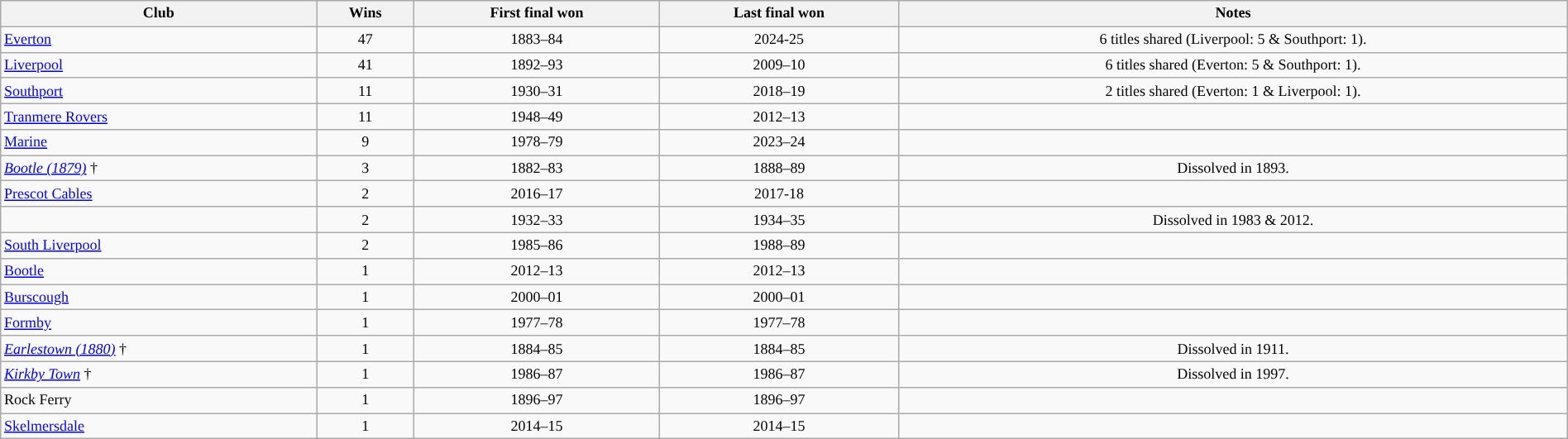<table class="wikitable sortable" style="text-align: center; width: 100%; font-size: 12px">
<tr>
<th>Club</th>
<th>Wins</th>
<th>First final won</th>
<th>Last final won</th>
<th>Notes</th>
</tr>
<tr>
<td style="text-align: left"><a href='#'>Everton</a></td>
<td>47</td>
<td>1883–84</td>
<td>2024-25</td>
<td>6 titles shared (Liverpool: 5 & Southport: 1).</td>
</tr>
<tr>
<td style="text-align: left"><a href='#'>Liverpool</a></td>
<td>41</td>
<td>1892–93</td>
<td>2009–10</td>
<td>6 titles shared (Everton: 5 & Southport: 1).</td>
</tr>
<tr>
<td style="text-align: left"><a href='#'>Southport</a></td>
<td>11</td>
<td>1930–31</td>
<td>2018–19</td>
<td>2 titles shared (Everton: 1 & Liverpool: 1).</td>
</tr>
<tr>
<td style="text-align: left"><a href='#'>Tranmere Rovers</a></td>
<td>11</td>
<td>1948–49</td>
<td>2012–13</td>
<td></td>
</tr>
<tr>
<td style="text-align: left"><a href='#'>Marine</a></td>
<td>9</td>
<td>1978–79</td>
<td>2023–24</td>
<td></td>
</tr>
<tr>
<td style="text-align: left"><em><a href='#'>Bootle (1879)</a></em> †</td>
<td>3</td>
<td>1882–83</td>
<td>1888–89</td>
<td>Dissolved in 1893.</td>
</tr>
<tr>
<td style="text-align: left"><a href='#'>Prescot Cables</a></td>
<td>2</td>
<td>2016–17</td>
<td>2017-18</td>
<td></td>
</tr>
<tr>
<td style="text-align: left"></td>
<td>2</td>
<td>1932–33</td>
<td>1934–35</td>
<td>Dissolved in 1983 & 2012.</td>
</tr>
<tr>
<td style="text-align: left"><a href='#'>South Liverpool</a></td>
<td>2</td>
<td>1985–86</td>
<td>1988–89</td>
<td></td>
</tr>
<tr>
<td style="text-align: left"><a href='#'>Bootle</a></td>
<td>1</td>
<td>2012–13</td>
<td>2012–13</td>
<td></td>
</tr>
<tr>
<td style="text-align: left"><a href='#'>Burscough</a></td>
<td>1</td>
<td>2000–01</td>
<td>2000–01</td>
<td></td>
</tr>
<tr>
<td style="text-align: left"><a href='#'>Formby</a></td>
<td>1</td>
<td>1977–78</td>
<td>1977–78</td>
<td></td>
</tr>
<tr>
<td style="text-align: left"><em><a href='#'>Earlestown (1880)</a></em> †</td>
<td>1</td>
<td>1884–85</td>
<td>1884–85</td>
<td>Dissolved in 1911.</td>
</tr>
<tr>
<td style="text-align: left"><em><a href='#'>Kirkby Town</a></em> †</td>
<td>1</td>
<td>1986–87</td>
<td>1986–87</td>
<td>Dissolved in 1997.</td>
</tr>
<tr>
<td style="text-align: left">Rock Ferry</td>
<td>1</td>
<td>1896–97</td>
<td>1896–97</td>
<td></td>
</tr>
<tr>
<td style="text-align: left"><a href='#'>Skelmersdale</a></td>
<td>1</td>
<td>2014–15</td>
<td>2014–15</td>
<td></td>
</tr>
</table>
